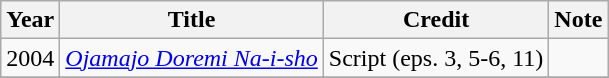<table class="wikitable">
<tr>
<th>Year</th>
<th>Title</th>
<th>Credit</th>
<th>Note</th>
</tr>
<tr>
<td>2004</td>
<td><em><a href='#'>Ojamajo Doremi Na-i-sho</a></em></td>
<td>Script (eps. 3, 5-6, 11)</td>
<td></td>
</tr>
<tr>
</tr>
</table>
